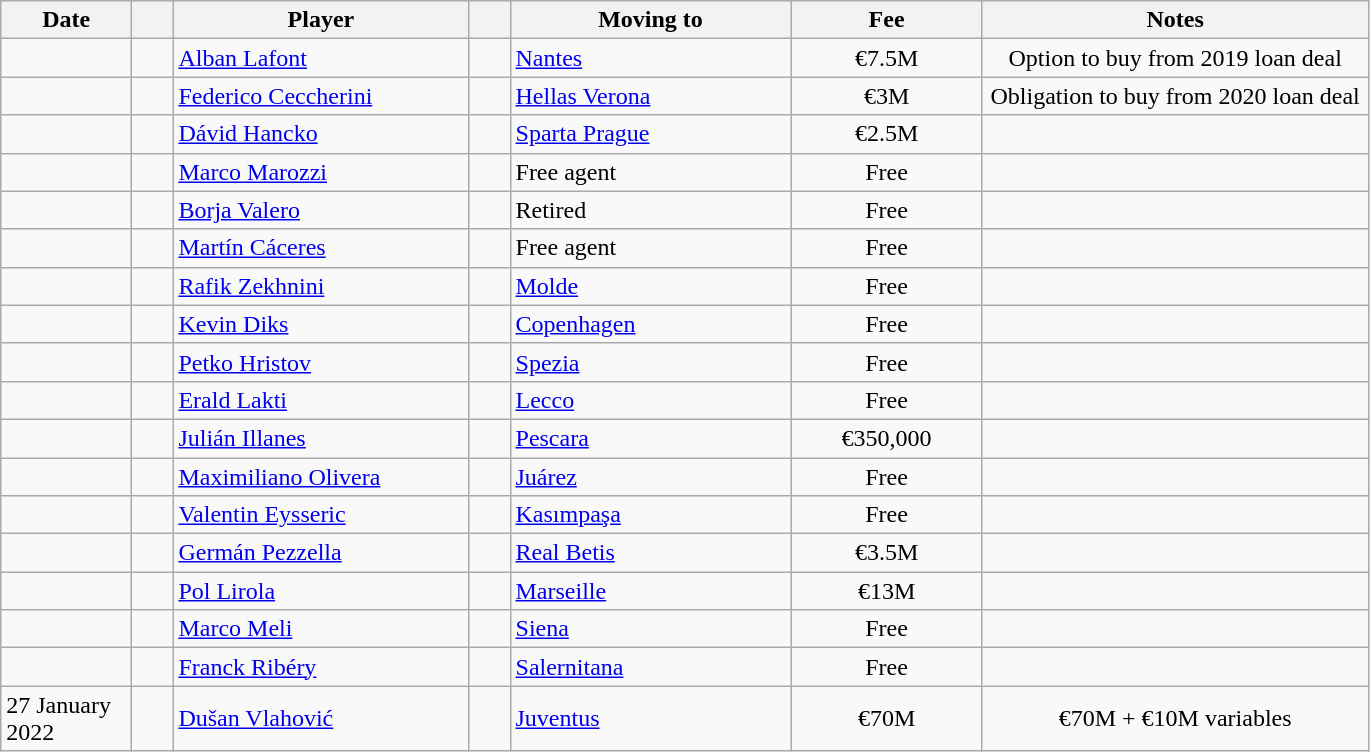<table class="wikitable sortable">
<tr>
<th style="width:80px;">Date</th>
<th style="width:20px;"></th>
<th style="width:190px;">Player</th>
<th style="width:20px;"></th>
<th style="width:180px;">Moving to</th>
<th style="width:120px;" class="unsortable">Fee</th>
<th style="width:250px;" class="unsortable">Notes</th>
</tr>
<tr>
<td></td>
<td align="center"></td>
<td> <a href='#'>Alban Lafont</a></td>
<td align="center"></td>
<td> <a href='#'>Nantes</a></td>
<td align="center">€7.5M</td>
<td align="center">Option to buy from 2019 loan deal</td>
</tr>
<tr>
<td></td>
<td align="center"></td>
<td> <a href='#'>Federico Ceccherini</a></td>
<td align="center"></td>
<td> <a href='#'>Hellas Verona</a></td>
<td align="center">€3M</td>
<td align="center">Obligation to buy from 2020 loan deal</td>
</tr>
<tr>
<td></td>
<td align="center"></td>
<td> <a href='#'>Dávid Hancko</a></td>
<td align="center"></td>
<td> <a href='#'>Sparta Prague</a></td>
<td align="center">€2.5M</td>
<td align="center"></td>
</tr>
<tr>
<td></td>
<td align="center"></td>
<td> <a href='#'>Marco Marozzi</a></td>
<td align="center"></td>
<td>Free agent</td>
<td align="center">Free</td>
<td align="center"></td>
</tr>
<tr>
<td></td>
<td align="center"></td>
<td> <a href='#'>Borja Valero</a></td>
<td align="center"></td>
<td>Retired</td>
<td align="center">Free</td>
<td align="center"></td>
</tr>
<tr>
<td></td>
<td align="center"></td>
<td> <a href='#'>Martín Cáceres</a></td>
<td align="center"></td>
<td>Free agent</td>
<td align="center">Free</td>
<td align="center"></td>
</tr>
<tr>
<td></td>
<td align="center"></td>
<td> <a href='#'>Rafik Zekhnini</a></td>
<td align="center"></td>
<td> <a href='#'>Molde</a></td>
<td align="center">Free</td>
<td align="center"></td>
</tr>
<tr>
<td></td>
<td align="center"></td>
<td> <a href='#'>Kevin Diks</a></td>
<td align="center"></td>
<td> <a href='#'>Copenhagen</a></td>
<td align="center">Free</td>
<td align="center"></td>
</tr>
<tr>
<td></td>
<td align="center"></td>
<td> <a href='#'>Petko Hristov</a></td>
<td align="center"></td>
<td> <a href='#'>Spezia</a></td>
<td align="center">Free</td>
<td align="center"></td>
</tr>
<tr>
<td></td>
<td align="center"></td>
<td> <a href='#'>Erald Lakti</a></td>
<td align="center"></td>
<td> <a href='#'>Lecco</a></td>
<td align="center">Free</td>
<td align="center"></td>
</tr>
<tr>
<td></td>
<td align="center"></td>
<td> <a href='#'>Julián Illanes</a></td>
<td align="center"></td>
<td> <a href='#'>Pescara</a></td>
<td align="center">€350,000</td>
<td align="center"></td>
</tr>
<tr>
<td></td>
<td align="center"></td>
<td> <a href='#'>Maximiliano Olivera</a></td>
<td align="center"></td>
<td> <a href='#'>Juárez</a></td>
<td align="center">Free</td>
<td align="center"></td>
</tr>
<tr>
<td></td>
<td align="center"></td>
<td> <a href='#'>Valentin Eysseric</a></td>
<td align="center"></td>
<td> <a href='#'>Kasımpaşa</a></td>
<td align="center">Free</td>
<td align="center"></td>
</tr>
<tr>
<td></td>
<td align="center"></td>
<td> <a href='#'>Germán Pezzella</a></td>
<td align="center"></td>
<td> <a href='#'>Real Betis</a></td>
<td align="center">€3.5M</td>
<td align="center"></td>
</tr>
<tr>
<td></td>
<td align="center"></td>
<td> <a href='#'>Pol Lirola</a></td>
<td align="center"></td>
<td> <a href='#'>Marseille</a></td>
<td align="center">€13M</td>
<td align="center"></td>
</tr>
<tr>
<td></td>
<td align="center"></td>
<td> <a href='#'>Marco Meli</a></td>
<td align="center"></td>
<td> <a href='#'>Siena</a></td>
<td align="center">Free</td>
<td align="center"></td>
</tr>
<tr>
<td></td>
<td align="center"></td>
<td> <a href='#'>Franck Ribéry</a></td>
<td align="center"></td>
<td> <a href='#'>Salernitana</a></td>
<td align="center">Free</td>
<td align="center"></td>
</tr>
<tr>
<td>27 January 2022</td>
<td align="center"></td>
<td> <a href='#'>Dušan Vlahović</a></td>
<td align="center"></td>
<td> <a href='#'>Juventus</a></td>
<td align="center">€70M</td>
<td align="center">€70M + €10M variables</td>
</tr>
</table>
